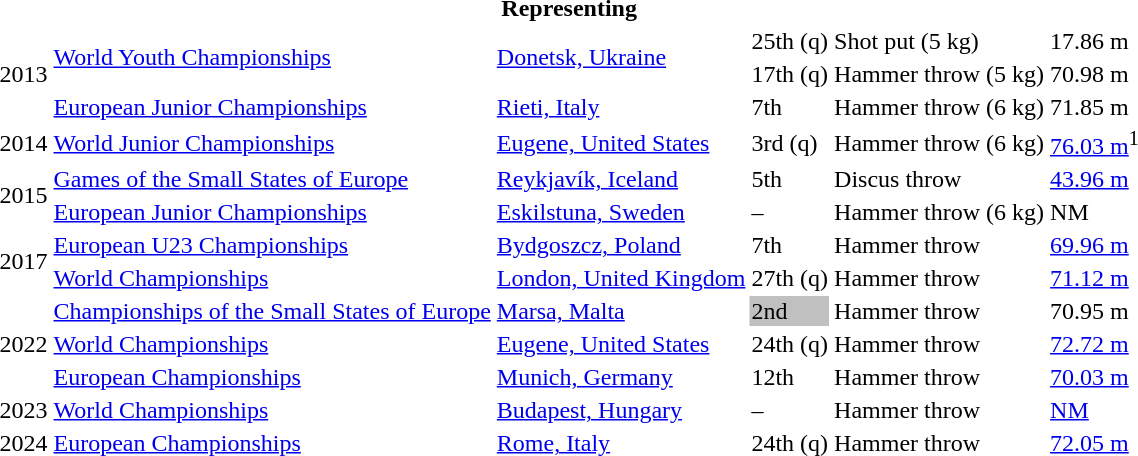<table>
<tr>
<th colspan="6">Representing </th>
</tr>
<tr>
<td rowspan=3>2013</td>
<td rowspan=2><a href='#'>World Youth Championships</a></td>
<td rowspan=2><a href='#'>Donetsk, Ukraine</a></td>
<td>25th (q)</td>
<td>Shot put (5 kg)</td>
<td>17.86 m</td>
</tr>
<tr>
<td>17th (q)</td>
<td>Hammer throw (5 kg)</td>
<td>70.98 m</td>
</tr>
<tr>
<td><a href='#'>European Junior Championships</a></td>
<td><a href='#'>Rieti, Italy</a></td>
<td>7th</td>
<td>Hammer throw (6 kg)</td>
<td>71.85 m</td>
</tr>
<tr>
<td>2014</td>
<td><a href='#'>World Junior Championships</a></td>
<td><a href='#'>Eugene, United States</a></td>
<td>3rd (q)</td>
<td>Hammer throw (6 kg)</td>
<td><a href='#'>76.03 m</a><sup>1</sup></td>
</tr>
<tr>
<td rowspan=2>2015</td>
<td><a href='#'>Games of the Small States of Europe</a></td>
<td><a href='#'>Reykjavík, Iceland</a></td>
<td>5th</td>
<td>Discus throw</td>
<td><a href='#'>43.96 m</a></td>
</tr>
<tr>
<td><a href='#'>European Junior Championships</a></td>
<td><a href='#'>Eskilstuna, Sweden</a></td>
<td>–</td>
<td>Hammer throw (6 kg)</td>
<td>NM</td>
</tr>
<tr>
<td rowspan=2>2017</td>
<td><a href='#'>European U23 Championships</a></td>
<td><a href='#'>Bydgoszcz, Poland</a></td>
<td>7th</td>
<td>Hammer throw</td>
<td><a href='#'>69.96 m</a></td>
</tr>
<tr>
<td><a href='#'>World Championships</a></td>
<td><a href='#'>London, United Kingdom</a></td>
<td>27th (q)</td>
<td>Hammer throw</td>
<td><a href='#'>71.12 m</a></td>
</tr>
<tr>
<td rowspan=3>2022</td>
<td><a href='#'>Championships of the Small States of Europe</a></td>
<td><a href='#'>Marsa, Malta</a></td>
<td bgcolor=silver>2nd</td>
<td>Hammer throw</td>
<td>70.95 m</td>
</tr>
<tr>
<td><a href='#'>World Championships</a></td>
<td><a href='#'>Eugene, United States</a></td>
<td>24th (q)</td>
<td>Hammer throw</td>
<td><a href='#'>72.72 m</a></td>
</tr>
<tr>
<td><a href='#'>European Championships</a></td>
<td><a href='#'>Munich, Germany</a></td>
<td>12th</td>
<td>Hammer throw</td>
<td><a href='#'>70.03 m</a></td>
</tr>
<tr>
<td>2023</td>
<td><a href='#'>World Championships</a></td>
<td><a href='#'>Budapest, Hungary</a></td>
<td>–</td>
<td>Hammer throw</td>
<td><a href='#'>NM</a></td>
</tr>
<tr>
<td>2024</td>
<td><a href='#'>European Championships</a></td>
<td><a href='#'>Rome, Italy</a></td>
<td>24th (q)</td>
<td>Hammer throw</td>
<td><a href='#'>72.05 m</a></td>
</tr>
</table>
